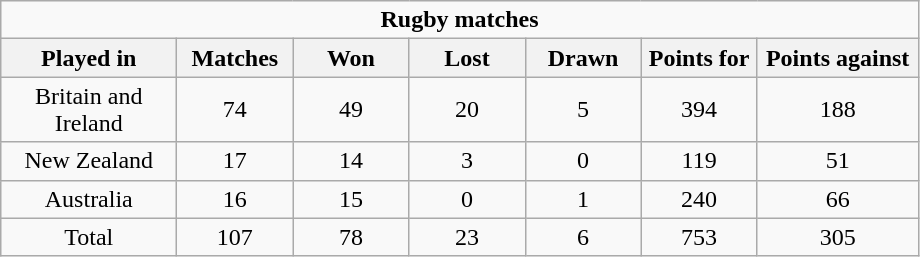<table class="wikitable" style="text-align:center">
<tr>
<td colspan=7><strong>Rugby matches</strong></td>
</tr>
<tr>
<th width="110">Played in</th>
<th width="70">Matches</th>
<th width="70">Won</th>
<th width="70">Lost</th>
<th width="70">Drawn</th>
<th width="70">Points for</th>
<th width="100">Points against</th>
</tr>
<tr>
<td>Britain and Ireland</td>
<td>74</td>
<td>49</td>
<td>20</td>
<td>5</td>
<td>394</td>
<td>188</td>
</tr>
<tr>
<td>New Zealand</td>
<td>17</td>
<td>14</td>
<td>3</td>
<td>0</td>
<td>119</td>
<td>51</td>
</tr>
<tr>
<td>Australia</td>
<td>16</td>
<td>15</td>
<td>0</td>
<td>1</td>
<td>240</td>
<td>66</td>
</tr>
<tr>
<td>Total</td>
<td>107</td>
<td>78</td>
<td>23</td>
<td>6</td>
<td>753</td>
<td>305</td>
</tr>
</table>
